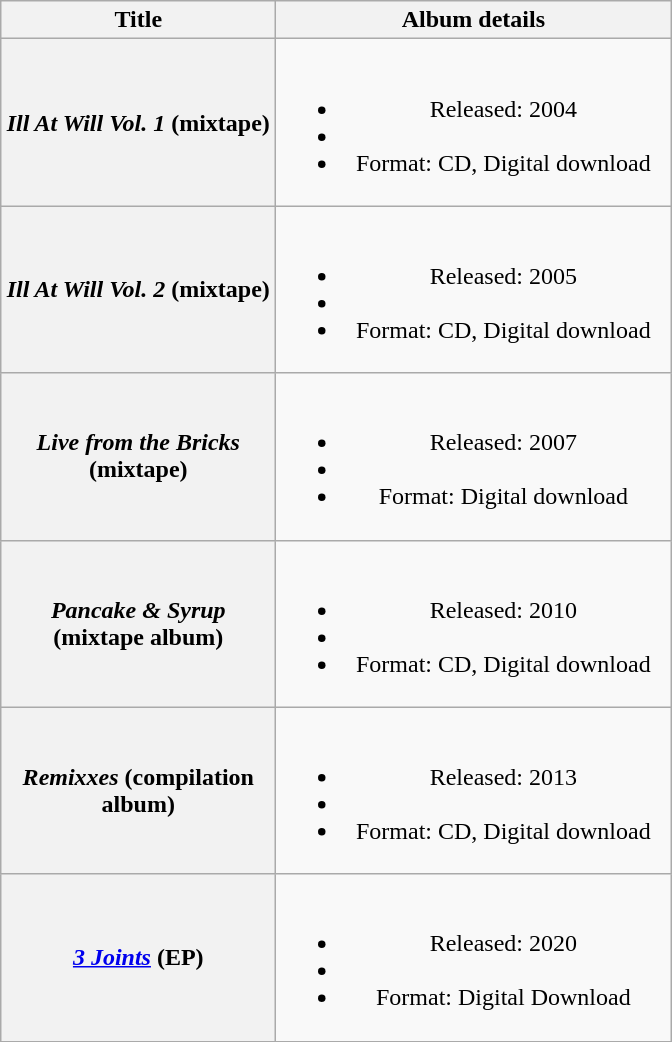<table class="wikitable plainrowheaders" style="text-align:center;">
<tr>
<th scope="col" style="width:11em;">Title</th>
<th scope="col" style="width:16em;">Album details</th>
</tr>
<tr>
<th scope="row"><em>Ill At Will Vol. 1</em> (mixtape)</th>
<td><br><ul><li>Released: 2004</li><li></li><li>Format: CD, Digital download</li></ul></td>
</tr>
<tr>
<th scope="row"><em>Ill At Will Vol. 2</em> (mixtape)</th>
<td><br><ul><li>Released: 2005</li><li></li><li>Format: CD, Digital download</li></ul></td>
</tr>
<tr>
<th scope="row"><em>Live from the Bricks</em> (mixtape)</th>
<td><br><ul><li>Released: 2007</li><li></li><li>Format: Digital download</li></ul></td>
</tr>
<tr>
<th scope="row"><em>Pancake & Syrup</em> (mixtape album)</th>
<td><br><ul><li>Released: 2010</li><li></li><li>Format: CD, Digital download</li></ul></td>
</tr>
<tr>
<th scope="row"><em>Remixxes</em> (compilation album)</th>
<td><br><ul><li>Released: 2013</li><li></li><li>Format: CD, Digital download</li></ul></td>
</tr>
<tr>
<th scope="row"><em><a href='#'>3 Joints</a></em> (EP)</th>
<td><br><ul><li>Released: 2020</li><li></li><li>Format: Digital Download</li></ul></td>
</tr>
</table>
